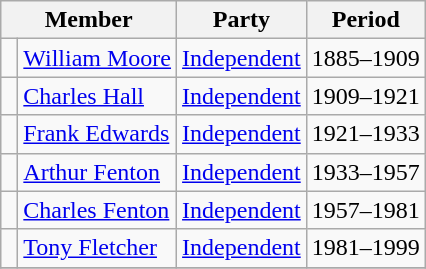<table class="wikitable">
<tr>
<th colspan="2">Member</th>
<th>Party</th>
<th>Period</th>
</tr>
<tr>
<td> </td>
<td><a href='#'>William Moore</a></td>
<td><a href='#'>Independent</a></td>
<td>1885–1909</td>
</tr>
<tr>
<td> </td>
<td><a href='#'>Charles Hall</a></td>
<td><a href='#'>Independent</a></td>
<td>1909–1921</td>
</tr>
<tr>
<td> </td>
<td><a href='#'>Frank Edwards</a></td>
<td><a href='#'>Independent</a></td>
<td>1921–1933</td>
</tr>
<tr>
<td> </td>
<td><a href='#'>Arthur Fenton</a></td>
<td><a href='#'>Independent</a></td>
<td>1933–1957</td>
</tr>
<tr>
<td> </td>
<td><a href='#'>Charles Fenton</a></td>
<td><a href='#'>Independent</a></td>
<td>1957–1981</td>
</tr>
<tr>
<td> </td>
<td><a href='#'>Tony Fletcher</a></td>
<td><a href='#'>Independent</a></td>
<td>1981–1999</td>
</tr>
<tr>
</tr>
</table>
